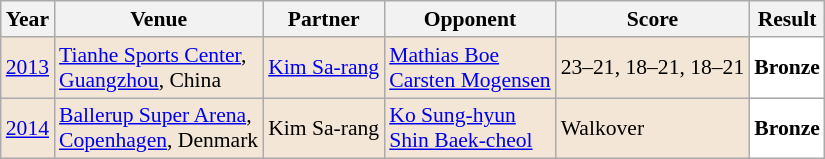<table class="sortable wikitable" style="font-size: 90%;">
<tr>
<th>Year</th>
<th>Venue</th>
<th>Partner</th>
<th>Opponent</th>
<th>Score</th>
<th>Result</th>
</tr>
<tr style="background:#F3E6D7">
<td align="center"><a href='#'>2013</a></td>
<td align="left"><a href='#'>Tianhe Sports Center</a>,<br><a href='#'>Guangzhou</a>, China</td>
<td align="left"> <a href='#'>Kim Sa-rang</a></td>
<td align="left"> <a href='#'>Mathias Boe</a> <br>  <a href='#'>Carsten Mogensen</a></td>
<td align="left">23–21, 18–21, 18–21</td>
<td style="text-align:left; background:white"> <strong>Bronze</strong></td>
</tr>
<tr style="background:#F3E6D7">
<td align="center"><a href='#'>2014</a></td>
<td align="left"><a href='#'>Ballerup Super Arena</a>,<br><a href='#'>Copenhagen</a>, Denmark</td>
<td align="left"> Kim Sa-rang</td>
<td align="left"> <a href='#'>Ko Sung-hyun</a> <br>  <a href='#'>Shin Baek-cheol</a></td>
<td align="left">Walkover</td>
<td style="text-align:left; background:white"> <strong>Bronze</strong></td>
</tr>
</table>
